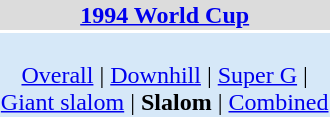<table align="right" class="toccolours" style="margin: 0 0 1em 1em;">
<tr>
<td colspan="2" align=center bgcolor=Gainsboro><strong><a href='#'>1994 World Cup</a></strong></td>
</tr>
<tr>
<td colspan="2" align=center bgcolor=D6E8F8><br><a href='#'>Overall</a> | 
<a href='#'>Downhill</a> | 
<a href='#'>Super G</a> | 
<br>
<a href='#'>Giant slalom</a> | 
<strong>Slalom</strong> | 
<a href='#'>Combined</a></td>
</tr>
</table>
